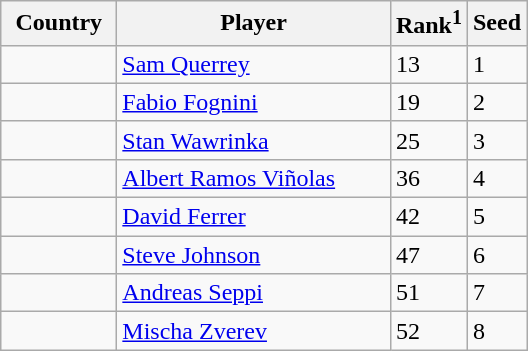<table class="sortable wikitable">
<tr>
<th width="70">Country</th>
<th width="175">Player</th>
<th>Rank<sup>1</sup></th>
<th>Seed</th>
</tr>
<tr>
<td></td>
<td><a href='#'>Sam Querrey</a></td>
<td>13</td>
<td>1</td>
</tr>
<tr>
<td></td>
<td><a href='#'>Fabio Fognini</a></td>
<td>19</td>
<td>2</td>
</tr>
<tr>
<td></td>
<td><a href='#'>Stan Wawrinka</a></td>
<td>25</td>
<td>3</td>
</tr>
<tr>
<td></td>
<td><a href='#'>Albert Ramos Viñolas</a></td>
<td>36</td>
<td>4</td>
</tr>
<tr>
<td></td>
<td><a href='#'>David Ferrer</a></td>
<td>42</td>
<td>5</td>
</tr>
<tr>
<td></td>
<td><a href='#'>Steve Johnson</a></td>
<td>47</td>
<td>6</td>
</tr>
<tr>
<td></td>
<td><a href='#'>Andreas Seppi</a></td>
<td>51</td>
<td>7</td>
</tr>
<tr>
<td></td>
<td><a href='#'>Mischa Zverev</a></td>
<td>52</td>
<td>8</td>
</tr>
</table>
